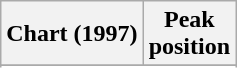<table class="wikitable sortable plainrowheaders" style="text-align:center">
<tr>
<th scope="col">Chart (1997)</th>
<th scope="col">Peak<br>position</th>
</tr>
<tr>
</tr>
<tr>
</tr>
<tr>
</tr>
</table>
